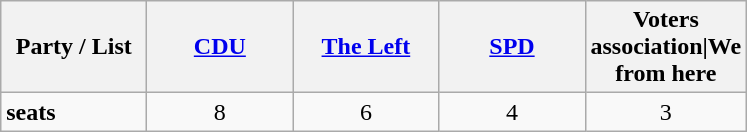<table class="wikitable">
<tr>
<th width=90 align=left>Party / List</th>
<th width="90"><a href='#'>CDU</a></th>
<th width=90><a href='#'>The Left</a></th>
<th width=90><a href='#'>SPD</a></th>
<th width=90>Voters association|We from here</th>
</tr>
<tr align="center">
<td align=left><strong>seats</strong></td>
<td>8</td>
<td>6</td>
<td>4</td>
<td>3</td>
</tr>
</table>
